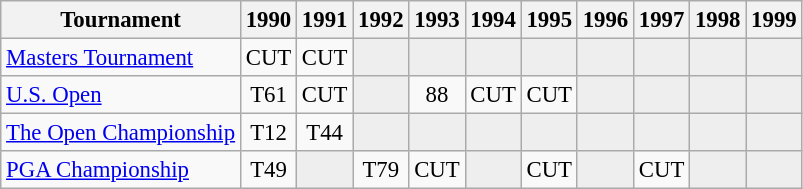<table class="wikitable" style="font-size:95%;text-align:center;">
<tr>
<th>Tournament</th>
<th>1990</th>
<th>1991</th>
<th>1992</th>
<th>1993</th>
<th>1994</th>
<th>1995</th>
<th>1996</th>
<th>1997</th>
<th>1998</th>
<th>1999</th>
</tr>
<tr>
<td align=left><a href='#'>Masters Tournament</a></td>
<td>CUT</td>
<td>CUT</td>
<td style="background:#eeeeee;"></td>
<td style="background:#eeeeee;"></td>
<td style="background:#eeeeee;"></td>
<td style="background:#eeeeee;"></td>
<td style="background:#eeeeee;"></td>
<td style="background:#eeeeee;"></td>
<td style="background:#eeeeee;"></td>
<td style="background:#eeeeee;"></td>
</tr>
<tr>
<td align=left><a href='#'>U.S. Open</a></td>
<td>T61</td>
<td>CUT</td>
<td style="background:#eeeeee;"></td>
<td>88</td>
<td>CUT</td>
<td>CUT</td>
<td style="background:#eeeeee;"></td>
<td style="background:#eeeeee;"></td>
<td style="background:#eeeeee;"></td>
<td style="background:#eeeeee;"></td>
</tr>
<tr>
<td align=left><a href='#'>The Open Championship</a></td>
<td>T12</td>
<td>T44</td>
<td style="background:#eeeeee;"></td>
<td style="background:#eeeeee;"></td>
<td style="background:#eeeeee;"></td>
<td style="background:#eeeeee;"></td>
<td style="background:#eeeeee;"></td>
<td style="background:#eeeeee;"></td>
<td style="background:#eeeeee;"></td>
<td style="background:#eeeeee;"></td>
</tr>
<tr>
<td align=left><a href='#'>PGA Championship</a></td>
<td>T49</td>
<td style="background:#eeeeee;"></td>
<td>T79</td>
<td>CUT</td>
<td style="background:#eeeeee;"></td>
<td>CUT</td>
<td style="background:#eeeeee;"></td>
<td>CUT</td>
<td style="background:#eeeeee;"></td>
<td style="background:#eeeeee;"></td>
</tr>
</table>
